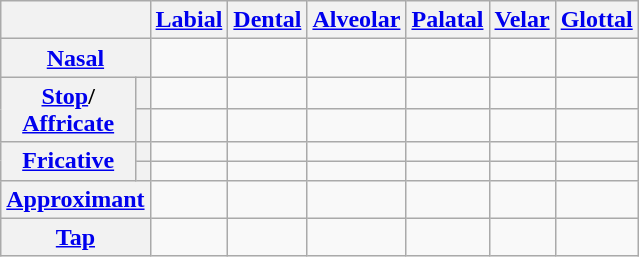<table class="wikitable" style="text-align: center;">
<tr>
<th colspan="2"></th>
<th><a href='#'>Labial</a></th>
<th><a href='#'>Dental</a></th>
<th><a href='#'>Alveolar</a></th>
<th><a href='#'>Palatal</a></th>
<th><a href='#'>Velar</a></th>
<th><a href='#'>Glottal</a></th>
</tr>
<tr>
<th colspan="2"><a href='#'>Nasal</a></th>
<td></td>
<td></td>
<td></td>
<td></td>
<td></td>
<td></td>
</tr>
<tr>
<th rowspan="2"><a href='#'>Stop</a>/<br><a href='#'>Affricate</a></th>
<th></th>
<td></td>
<td></td>
<td></td>
<td></td>
<td></td>
<td></td>
</tr>
<tr>
<th></th>
<td></td>
<td></td>
<td></td>
<td></td>
<td></td>
<td></td>
</tr>
<tr>
<th rowspan="2"><a href='#'>Fricative</a></th>
<th></th>
<td></td>
<td></td>
<td></td>
<td></td>
<td></td>
<td></td>
</tr>
<tr>
<th></th>
<td></td>
<td></td>
<td></td>
<td></td>
<td></td>
<td></td>
</tr>
<tr>
<th colspan="2"><a href='#'>Approximant</a></th>
<td></td>
<td></td>
<td></td>
<td></td>
<td></td>
<td></td>
</tr>
<tr>
<th colspan="2"><a href='#'>Tap</a></th>
<td></td>
<td></td>
<td></td>
<td></td>
<td></td>
<td></td>
</tr>
</table>
